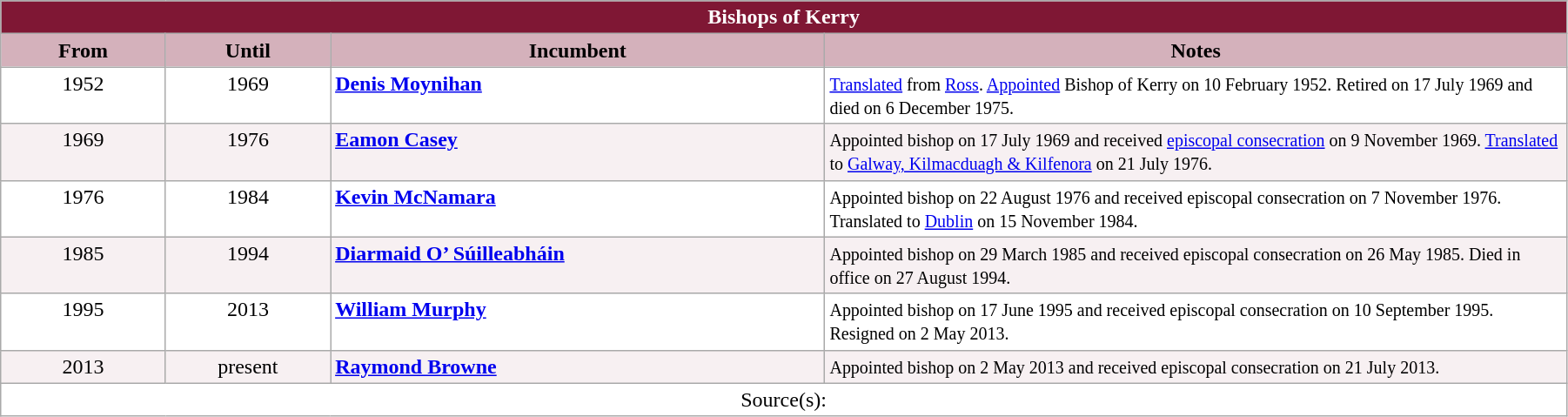<table class="wikitable" style="width:95%;" border="1" cellpadding="2">
<tr>
<th colspan="4" style="background-color: #7F1734; color: white;">Bishops of Kerry</th>
</tr>
<tr valign=center>
<th style="background-color: #D4B1BB" width="10%">From</th>
<th style="background-color: #D4B1BB" width="10%">Until</th>
<th style="background-color: #D4B1BB" width="30%">Incumbent</th>
<th style="background-color: #D4B1BB" width="45%">Notes</th>
</tr>
<tr valign=top bgcolor="white">
<td align=center>1952</td>
<td align=center>1969</td>
<td><strong><a href='#'>Denis Moynihan</a></strong></td>
<td><small><a href='#'>Translated</a> from <a href='#'>Ross</a>. <a href='#'>Appointed</a> Bishop of Kerry on 10 February 1952. Retired on 17 July 1969 and died on 6 December 1975.</small></td>
</tr>
<tr valign=top bgcolor="#F7F0F2">
<td align=center>1969</td>
<td align=center>1976</td>
<td><strong><a href='#'>Eamon Casey</a></strong></td>
<td><small>Appointed bishop on 17 July 1969 and received <a href='#'>episcopal consecration</a> on 9 November 1969. <a href='#'>Translated</a> to <a href='#'>Galway, Kilmacduagh & Kilfenora</a> on 21 July 1976.</small></td>
</tr>
<tr valign=top bgcolor="white">
<td align=center>1976</td>
<td align=center>1984</td>
<td><strong><a href='#'>Kevin McNamara</a></strong></td>
<td><small>Appointed bishop on 22 August 1976 and received episcopal consecration on 7 November 1976. Translated to <a href='#'>Dublin</a> on 15 November 1984.</small></td>
</tr>
<tr valign=top bgcolor="#F7F0F2">
<td align=center>1985</td>
<td align=center>1994</td>
<td><strong><a href='#'>Diarmaid O’ Súilleabháin</a></strong></td>
<td><small>Appointed bishop on 29 March 1985 and received episcopal consecration on 26 May 1985. Died in office on 27 August 1994.</small></td>
</tr>
<tr valign=top bgcolor="white">
<td align=center>1995</td>
<td align=center>2013</td>
<td><strong><a href='#'>William Murphy</a></strong></td>
<td><small>Appointed bishop on 17 June 1995 and received episcopal consecration on 10 September 1995. Resigned on 2 May 2013.</small></td>
</tr>
<tr valign=top bgcolor="#F7F0F2">
<td align=center>2013</td>
<td align=center>present</td>
<td><strong><a href='#'>Raymond Browne</a></strong></td>
<td><small>Appointed bishop on 2 May 2013 and received episcopal consecration on 21 July 2013.</small></td>
</tr>
<tr valign=top bgcolor="white">
<td align=center colspan="4">Source(s):</td>
</tr>
</table>
